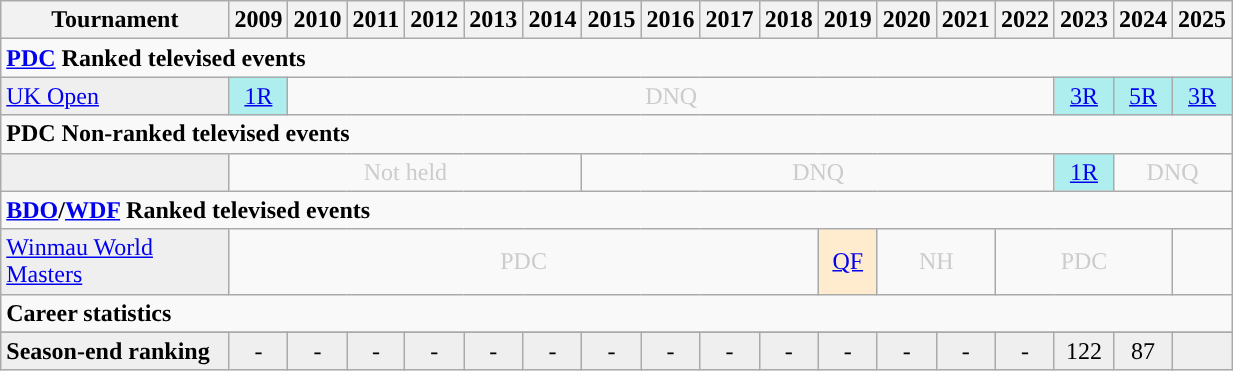<table class="wikitable" style="width:65%; margin:0">
<tr>
<th>Tournament</th>
<th>2009</th>
<th>2010</th>
<th>2011</th>
<th>2012</th>
<th>2013</th>
<th>2014</th>
<th>2015</th>
<th>2016</th>
<th>2017</th>
<th>2018</th>
<th>2019</th>
<th>2020</th>
<th>2021</th>
<th>2022</th>
<th>2023</th>
<th>2024</th>
<th>2025</th>
</tr>
<tr>
<td colspan="31" align="left"><strong><a href='#'>PDC</a> Ranked televised events</strong></td>
</tr>
<tr>
<td style="background:#efefef;"><a href='#'>UK Open</a></td>
<td style="text-align:center; background:#afeeee;"><a href='#'>1R</a></td>
<td colspan="13" style="text-align:center; color:#ccc;">DNQ</td>
<td style="text-align:center; background:#afeeee;"><a href='#'>3R</a></td>
<td style="text-align:center; background:#afeeee;"><a href='#'>5R</a></td>
<td style="text-align:center; background:#afeeee;"><a href='#'>3R</a></td>
</tr>
<tr>
<td colspan="31" align="left"><strong>PDC Non-ranked televised events</strong></td>
</tr>
<tr>
<td style="background:#efefef;"></td>
<td colspan="6" style="text-align:center; color:#ccc;">Not held</td>
<td colspan="8" style="text-align:center; color:#ccc;">DNQ</td>
<td style="text-align:center; background:#afeeee;"><a href='#'>1R</a></td>
<td colspan="2" style="text-align:center; color:#ccc;">DNQ</td>
</tr>
<tr>
<td colspan="31" align="left"><strong><a href='#'>BDO</a>/<a href='#'>WDF</a> Ranked televised events</strong></td>
</tr>
<tr>
<td style="background:#efefef;" align=left><a href='#'>Winmau World Masters</a></td>
<td colspan="10" style="text-align:center; color:#ccc;">PDC</td>
<td style="text-align:center; background:#ffebcd;"><a href='#'>QF</a></td>
<td colspan="2" style="text-align:center; color:#ccc;">NH</td>
<td colspan="3" style="text-align:center; color:#ccc;">PDC</td>
<td></td>
</tr>
<tr>
<td colspan="22" align="left"><strong>Career statistics</strong></td>
</tr>
<tr>
</tr>
<tr bgcolor="efefef">
<td align="left"><strong>Season-end ranking</strong></td>
<td style="text-align:center;">-</td>
<td style="text-align:center;">-</td>
<td style="text-align:center;">-</td>
<td style="text-align:center;">-</td>
<td style="text-align:center;">-</td>
<td style="text-align:center;">-</td>
<td style="text-align:center;">-</td>
<td style="text-align:center;">-</td>
<td style="text-align:center;">-</td>
<td style="text-align:center;">-</td>
<td style="text-align:center;">-</td>
<td style="text-align:center;">-</td>
<td style="text-align:center;">-</td>
<td style="text-align:center;">-</td>
<td style="text-align:center;">122</td>
<td style="text-align:center;">87</td>
<td style="text-align:center;"></td>
</tr>
</table>
